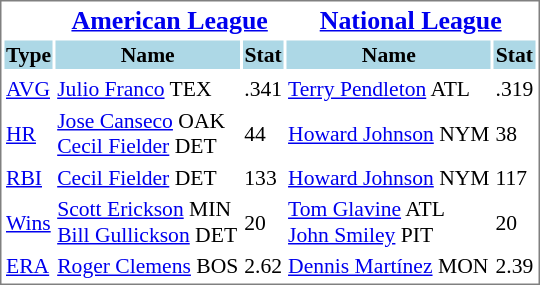<table cellpadding="1" style="width:auto;font-size: 90%; border: 1px solid gray;">
<tr align="center" style="font-size: larger;">
<td> </td>
<th colspan=2><a href='#'>American League</a></th>
<th colspan=2><a href='#'>National League</a></th>
</tr>
<tr style="background:lightblue;">
<th>Type</th>
<th>Name</th>
<th>Stat</th>
<th>Name</th>
<th>Stat</th>
</tr>
<tr align="center" style="vertical-align: middle;" style="background:lightblue;">
</tr>
<tr>
<td><a href='#'>AVG</a></td>
<td><a href='#'>Julio Franco</a> TEX</td>
<td>.341</td>
<td><a href='#'>Terry Pendleton</a> ATL</td>
<td>.319</td>
</tr>
<tr>
<td><a href='#'>HR</a></td>
<td><a href='#'>Jose Canseco</a> OAK<br><a href='#'>Cecil Fielder</a> DET</td>
<td>44</td>
<td><a href='#'>Howard Johnson</a> NYM</td>
<td>38</td>
</tr>
<tr>
<td><a href='#'>RBI</a></td>
<td><a href='#'>Cecil Fielder</a> DET</td>
<td>133</td>
<td><a href='#'>Howard Johnson</a> NYM</td>
<td>117</td>
</tr>
<tr>
<td><a href='#'>Wins</a></td>
<td><a href='#'>Scott Erickson</a> MIN<br><a href='#'>Bill Gullickson</a> DET</td>
<td>20</td>
<td><a href='#'>Tom Glavine</a> ATL<br><a href='#'>John Smiley</a> PIT</td>
<td>20</td>
</tr>
<tr>
<td><a href='#'>ERA</a></td>
<td><a href='#'>Roger Clemens</a> BOS</td>
<td>2.62</td>
<td><a href='#'>Dennis Martínez</a> MON</td>
<td>2.39</td>
</tr>
</table>
